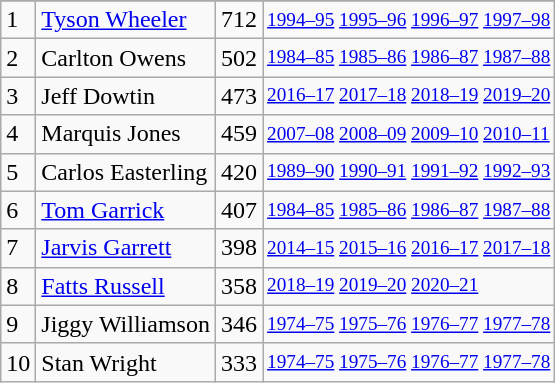<table class="wikitable">
<tr>
</tr>
<tr>
<td>1</td>
<td><a href='#'>Tyson Wheeler</a></td>
<td>712</td>
<td style="font-size:80%;"><a href='#'>1994–95</a> <a href='#'>1995–96</a> <a href='#'>1996–97</a> <a href='#'>1997–98</a></td>
</tr>
<tr>
<td>2</td>
<td>Carlton Owens</td>
<td>502</td>
<td style="font-size:80%;"><a href='#'>1984–85</a> <a href='#'>1985–86</a> <a href='#'>1986–87</a> <a href='#'>1987–88</a></td>
</tr>
<tr>
<td>3</td>
<td>Jeff Dowtin</td>
<td>473</td>
<td style="font-size:80%;"><a href='#'>2016–17</a> <a href='#'>2017–18</a> <a href='#'>2018–19</a> <a href='#'>2019–20</a></td>
</tr>
<tr>
<td>4</td>
<td>Marquis Jones</td>
<td>459</td>
<td style="font-size:80%;"><a href='#'>2007–08</a> <a href='#'>2008–09</a> <a href='#'>2009–10</a> <a href='#'>2010–11</a></td>
</tr>
<tr>
<td>5</td>
<td>Carlos Easterling</td>
<td>420</td>
<td style="font-size:80%;"><a href='#'>1989–90</a> <a href='#'>1990–91</a> <a href='#'>1991–92</a> <a href='#'>1992–93</a></td>
</tr>
<tr>
<td>6</td>
<td><a href='#'>Tom Garrick</a></td>
<td>407</td>
<td style="font-size:80%;"><a href='#'>1984–85</a> <a href='#'>1985–86</a> <a href='#'>1986–87</a> <a href='#'>1987–88</a></td>
</tr>
<tr>
<td>7</td>
<td><a href='#'>Jarvis Garrett</a></td>
<td>398</td>
<td style="font-size:80%;"><a href='#'>2014–15</a> <a href='#'>2015–16</a> <a href='#'>2016–17</a> <a href='#'>2017–18</a></td>
</tr>
<tr>
<td>8</td>
<td><a href='#'>Fatts Russell</a></td>
<td>358</td>
<td style="font-size:80%;"><a href='#'>2018–19</a> <a href='#'>2019–20</a> <a href='#'>2020–21</a></td>
</tr>
<tr>
<td>9</td>
<td>Jiggy Williamson</td>
<td>346</td>
<td style="font-size:80%;"><a href='#'>1974–75</a> <a href='#'>1975–76</a> <a href='#'>1976–77</a> <a href='#'>1977–78</a></td>
</tr>
<tr>
<td>10</td>
<td>Stan Wright</td>
<td>333</td>
<td style="font-size:80%;"><a href='#'>1974–75</a> <a href='#'>1975–76</a> <a href='#'>1976–77</a> <a href='#'>1977–78</a></td>
</tr>
</table>
